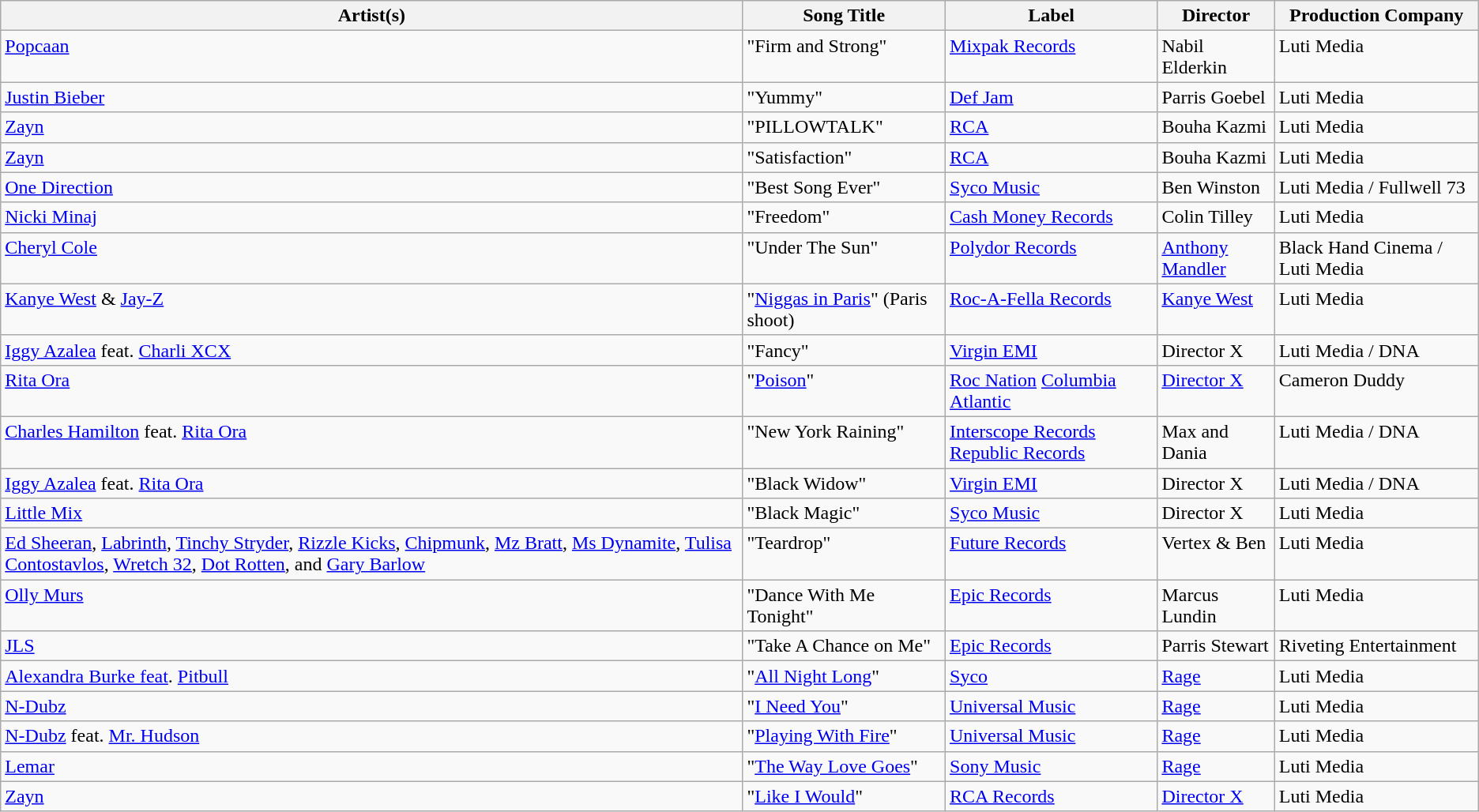<table class="sortable wikitable" style="vertical-align:top;">
<tr valign=top>
<th>Artist(s)</th>
<th>Song Title</th>
<th>Label</th>
<th>Director</th>
<th>Production Company</th>
</tr>
<tr valign=top>
<td><a href='#'>Popcaan</a></td>
<td>"Firm and Strong"</td>
<td><a href='#'>Mixpak Records</a></td>
<td>Nabil Elderkin</td>
<td>Luti Media</td>
</tr>
<tr valign=top>
<td><a href='#'>Justin Bieber</a></td>
<td>"Yummy"</td>
<td><a href='#'>Def Jam</a></td>
<td>Parris Goebel</td>
<td>Luti Media</td>
</tr>
<tr valign=top>
<td><a href='#'>Zayn</a></td>
<td>"PILLOWTALK"</td>
<td><a href='#'>RCA</a></td>
<td>Bouha Kazmi</td>
<td>Luti Media</td>
</tr>
<tr valign=top>
<td><a href='#'>Zayn</a></td>
<td>"Satisfaction"</td>
<td><a href='#'>RCA</a></td>
<td>Bouha Kazmi</td>
<td>Luti Media</td>
</tr>
<tr valign=top>
<td><a href='#'>One Direction</a></td>
<td>"Best Song Ever"</td>
<td><a href='#'>Syco Music</a></td>
<td>Ben Winston</td>
<td>Luti Media / Fullwell 73</td>
</tr>
<tr valign=top>
<td><a href='#'>Nicki Minaj</a></td>
<td>"Freedom"</td>
<td><a href='#'>Cash Money Records</a></td>
<td>Colin Tilley</td>
<td>Luti Media</td>
</tr>
<tr valign=top>
<td><a href='#'>Cheryl Cole</a></td>
<td>"Under The Sun"</td>
<td><a href='#'>Polydor Records</a></td>
<td><a href='#'>Anthony Mandler</a></td>
<td>Black Hand Cinema / Luti Media</td>
</tr>
<tr valign=top>
<td><a href='#'>Kanye West</a> & <a href='#'>Jay-Z</a></td>
<td>"<a href='#'>Niggas in Paris</a>" (Paris shoot)</td>
<td><a href='#'>Roc-A-Fella Records</a></td>
<td><a href='#'>Kanye West</a></td>
<td>Luti Media</td>
</tr>
<tr valign=top>
<td><a href='#'>Iggy Azalea</a> feat. <a href='#'>Charli XCX</a></td>
<td>"Fancy"</td>
<td><a href='#'>Virgin EMI</a></td>
<td>Director X</td>
<td>Luti Media / DNA</td>
</tr>
<tr valign=top>
<td><a href='#'>Rita Ora</a></td>
<td>"<a href='#'>Poison</a>"</td>
<td><a href='#'>Roc Nation</a> <a href='#'>Columbia</a> <a href='#'>Atlantic</a></td>
<td><a href='#'>Director X</a></td>
<td>Cameron Duddy</td>
</tr>
<tr valign=top>
<td><a href='#'>Charles Hamilton</a> feat. <a href='#'>Rita Ora</a></td>
<td>"New York Raining"</td>
<td><a href='#'>Interscope Records</a> <a href='#'>Republic Records</a></td>
<td>Max and Dania</td>
<td>Luti Media / DNA</td>
</tr>
<tr valign=top>
<td><a href='#'>Iggy Azalea</a> feat. <a href='#'>Rita Ora</a></td>
<td>"Black Widow"</td>
<td><a href='#'>Virgin EMI</a></td>
<td>Director X</td>
<td>Luti Media / DNA</td>
</tr>
<tr valign=top>
<td><a href='#'>Little Mix</a></td>
<td>"Black Magic"</td>
<td><a href='#'>Syco Music</a></td>
<td>Director X</td>
<td>Luti Media</td>
</tr>
<tr valign=top>
<td><a href='#'>Ed Sheeran</a>, <a href='#'>Labrinth</a>, <a href='#'>Tinchy Stryder</a>, <a href='#'>Rizzle Kicks</a>, <a href='#'>Chipmunk</a>, <a href='#'>Mz Bratt</a>, <a href='#'>Ms Dynamite</a>, <a href='#'>Tulisa Contostavlos</a>, <a href='#'>Wretch 32</a>, <a href='#'>Dot Rotten</a>, and <a href='#'>Gary Barlow</a></td>
<td>"Teardrop"</td>
<td><a href='#'>Future Records</a></td>
<td>Vertex & Ben</td>
<td>Luti Media</td>
</tr>
<tr valign=top>
<td><a href='#'>Olly Murs</a></td>
<td>"Dance With Me Tonight"</td>
<td><a href='#'>Epic Records</a></td>
<td>Marcus Lundin</td>
<td>Luti Media</td>
</tr>
<tr valign=top>
<td><a href='#'>JLS</a></td>
<td>"Take A Chance on Me"</td>
<td><a href='#'>Epic Records</a></td>
<td>Parris Stewart</td>
<td>Riveting Entertainment</td>
</tr>
<tr valign="top">
<td><a href='#'>Alexandra Burke feat</a>. <a href='#'>Pitbull</a></td>
<td>"<a href='#'>All Night Long</a>"</td>
<td><a href='#'>Syco</a></td>
<td><a href='#'>Rage</a></td>
<td>Luti Media</td>
</tr>
<tr valign=top>
<td><a href='#'>N-Dubz</a></td>
<td>"<a href='#'>I Need You</a>"</td>
<td><a href='#'>Universal Music</a></td>
<td><a href='#'>Rage</a></td>
<td>Luti Media</td>
</tr>
<tr valign=top>
<td><a href='#'>N-Dubz</a> feat. <a href='#'>Mr. Hudson</a></td>
<td>"<a href='#'>Playing With Fire</a>"</td>
<td><a href='#'>Universal Music</a></td>
<td><a href='#'>Rage</a></td>
<td>Luti Media</td>
</tr>
<tr valign=top>
<td><a href='#'>Lemar</a></td>
<td>"<a href='#'>The Way Love Goes</a>"</td>
<td><a href='#'>Sony Music</a></td>
<td><a href='#'>Rage</a></td>
<td>Luti Media</td>
</tr>
<tr valign=top>
<td><a href='#'>Zayn</a></td>
<td>"<a href='#'>Like I Would</a>"</td>
<td><a href='#'>RCA Records</a></td>
<td><a href='#'>Director X</a></td>
<td>Luti Media</td>
</tr>
</table>
